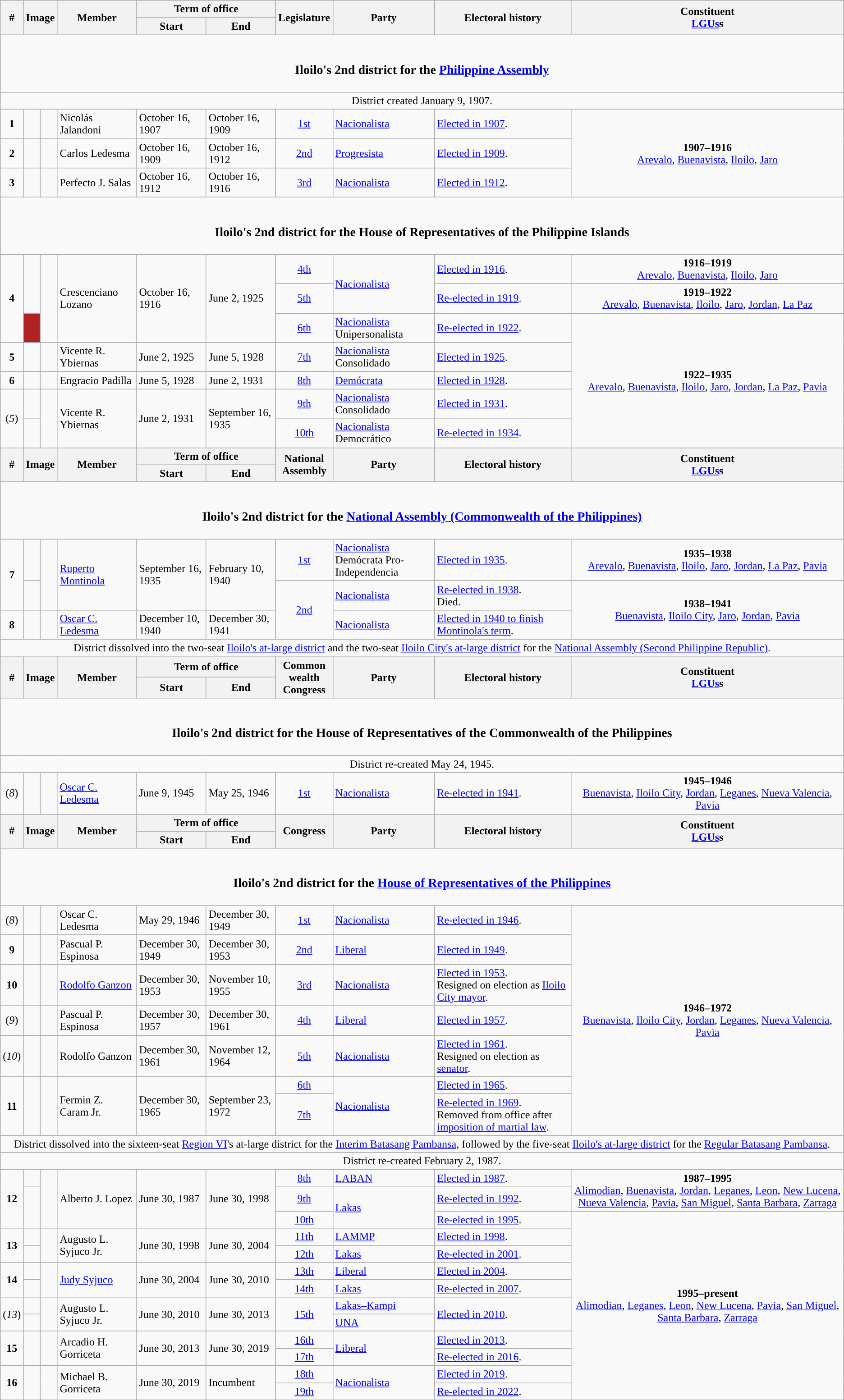<table class=wikitable>
<tr>
<th rowspan="2">#</th>
<th rowspan="2" colspan=2>Image</th>
<th rowspan="2">Member</th>
<th colspan=2>Term of office</th>
<th rowspan="2">Legislature</th>
<th rowspan="2">Party</th>
<th rowspan="2">Electoral history</th>
<th rowspan="2">Constituent<br><a href='#'>LGUs</a>s</th>
</tr>
<tr>
<th>Start</th>
<th>End</th>
</tr>
<tr>
<td colspan="10" style="text-align:center;"><br><h3>Iloilo's 2nd district for the <a href='#'>Philippine Assembly</a></h3></td>
</tr>
<tr>
<td colspan="10" style="text-align:center;">District created January 9, 1907.</td>
</tr>
<tr>
<td style="text-align:center;"><strong>1</strong></td>
<td style="color:inherit;background:"></td>
<td></td>
<td>Nicolás Jalandoni</td>
<td>October 16, 1907</td>
<td>October 16, 1909</td>
<td style="text-align:center;"><a href='#'>1st</a></td>
<td><a href='#'>Nacionalista</a></td>
<td><a href='#'>Elected in 1907</a>.</td>
<td rowspan="3" style="text-align:center;"><strong>1907–1916</strong><br><a href='#'>Arevalo</a>, <a href='#'>Buenavista</a>, <a href='#'>Iloilo</a>, <a href='#'>Jaro</a></td>
</tr>
<tr>
<td style="text-align:center;"><strong>2</strong></td>
<td style="color:inherit;background:"></td>
<td></td>
<td>Carlos Ledesma</td>
<td>October 16, 1909</td>
<td>October 16, 1912</td>
<td style="text-align:center;"><a href='#'>2nd</a></td>
<td><a href='#'>Progresista</a></td>
<td><a href='#'>Elected in 1909</a>.</td>
</tr>
<tr>
<td style="text-align:center;"><strong>3</strong></td>
<td style="color:inherit;background:"></td>
<td></td>
<td>Perfecto J. Salas</td>
<td>October 16, 1912</td>
<td>October 16, 1916</td>
<td style="text-align:center;"><a href='#'>3rd</a></td>
<td><a href='#'>Nacionalista</a></td>
<td><a href='#'>Elected in 1912</a>.</td>
</tr>
<tr>
<td colspan="10" style="text-align:center;"><br><h3>Iloilo's 2nd district for the House of Representatives of the Philippine Islands</h3></td>
</tr>
<tr>
<td rowspan="3" style="text-align:center;"><strong>4</strong></td>
<td rowspan="2" style="color:inherit;background:"></td>
<td rowspan="3"></td>
<td rowspan="3">Crescenciano Lozano</td>
<td rowspan="3">October 16, 1916</td>
<td rowspan="3">June 2, 1925</td>
<td style="text-align:center;"><a href='#'>4th</a></td>
<td rowspan="2"><a href='#'>Nacionalista</a></td>
<td><a href='#'>Elected in 1916</a>.</td>
<td style="text-align:center;"><strong>1916–1919</strong><br><a href='#'>Arevalo</a>, <a href='#'>Buenavista</a>, <a href='#'>Iloilo</a>, <a href='#'>Jaro</a></td>
</tr>
<tr>
<td style="text-align:center;"><a href='#'>5th</a></td>
<td><a href='#'>Re-elected in 1919</a>.</td>
<td style="text-align:center;"><strong>1919–1922</strong><br><a href='#'>Arevalo</a>, <a href='#'>Buenavista</a>, <a href='#'>Iloilo</a>, <a href='#'>Jaro</a>, <a href='#'>Jordan</a>, <a href='#'>La Paz</a></td>
</tr>
<tr>
<td style="background-color:#B22222"></td>
<td style="text-align:center;"><a href='#'>6th</a></td>
<td><a href='#'>Nacionalista</a><br>Unipersonalista</td>
<td><a href='#'>Re-elected in 1922</a>.</td>
<td rowspan="5" style="text-align:center;"><strong>1922–1935</strong><br><a href='#'>Arevalo</a>, <a href='#'>Buenavista</a>, <a href='#'>Iloilo</a>, <a href='#'>Jaro</a>, <a href='#'>Jordan</a>, <a href='#'>La Paz</a>, <a href='#'>Pavia</a></td>
</tr>
<tr>
<td style="text-align:center;"><strong>5</strong></td>
<td style="color:inherit;background:"></td>
<td></td>
<td>Vicente R. Ybiernas</td>
<td>June 2, 1925</td>
<td>June 5, 1928</td>
<td style="text-align:center;"><a href='#'>7th</a></td>
<td><a href='#'>Nacionalista</a><br>Consolidado</td>
<td><a href='#'>Elected in 1925</a>.</td>
</tr>
<tr>
<td style="text-align:center;"><strong>6</strong></td>
<td style="color:inherit;background:"></td>
<td></td>
<td>Engracio Padilla</td>
<td>June 5, 1928</td>
<td>June 2, 1931</td>
<td style="text-align:center;"><a href='#'>8th</a></td>
<td><a href='#'>Demócrata</a></td>
<td><a href='#'>Elected in 1928</a>.</td>
</tr>
<tr>
<td rowspan="2" style="text-align:center;">(<em>5</em>)</td>
<td style="color:inherit;background:"></td>
<td rowspan="2"></td>
<td rowspan="2">Vicente R. Ybiernas</td>
<td rowspan="2">June 2, 1931</td>
<td rowspan="2">September 16, 1935</td>
<td style="text-align:center;"><a href='#'>9th</a></td>
<td><a href='#'>Nacionalista</a><br>Consolidado</td>
<td><a href='#'>Elected in 1931</a>.</td>
</tr>
<tr>
<td style="color:inherit;background:"></td>
<td style="text-align:center;"><a href='#'>10th</a></td>
<td><a href='#'>Nacionalista</a><br>Democrático</td>
<td><a href='#'>Re-elected in 1934</a>.</td>
</tr>
<tr>
<th rowspan="2">#</th>
<th rowspan="2" colspan=2>Image</th>
<th rowspan="2">Member</th>
<th colspan=2>Term of office</th>
<th rowspan="2">National<br>Assembly</th>
<th rowspan="2">Party</th>
<th rowspan="2">Electoral history</th>
<th rowspan="2">Constituent<br><a href='#'>LGUs</a>s</th>
</tr>
<tr>
<th>Start</th>
<th>End</th>
</tr>
<tr>
<td colspan="10" style="text-align:center;"><br><h3>Iloilo's 2nd district for the <a href='#'>National Assembly (Commonwealth of the Philippines)</a></h3></td>
</tr>
<tr>
<td rowspan="2" style="text-align:center;"><strong>7</strong></td>
<td style="color:inherit;background:"></td>
<td rowspan="2"></td>
<td rowspan="2"><a href='#'>Ruperto Montinola</a></td>
<td rowspan="2">September 16, 1935</td>
<td rowspan="2">February 10, 1940</td>
<td style="text-align:center;"><a href='#'>1st</a></td>
<td><a href='#'>Nacionalista</a><br>Demócrata Pro-Independencia</td>
<td><a href='#'>Elected in 1935</a>.</td>
<td style="text-align:center;"><strong>1935–1938</strong><br><a href='#'>Arevalo</a>, <a href='#'>Buenavista</a>, <a href='#'>Iloilo</a>, <a href='#'>Jaro</a>, <a href='#'>Jordan</a>, <a href='#'>La Paz</a>, <a href='#'>Pavia</a></td>
</tr>
<tr>
<td style="color:inherit;background:"></td>
<td rowspan="2" style="text-align:center;"><a href='#'>2nd</a></td>
<td><a href='#'>Nacionalista</a></td>
<td><a href='#'>Re-elected in 1938</a>.<br>Died.</td>
<td rowspan="2" style="text-align:center;"><strong>1938–1941</strong><br><a href='#'>Buenavista</a>, <a href='#'>Iloilo City</a>, <a href='#'>Jaro</a>, <a href='#'>Jordan</a>, <a href='#'>Pavia</a></td>
</tr>
<tr>
<td style="text-align:center;"><strong>8</strong></td>
<td style="color:inherit;background:"></td>
<td></td>
<td><a href='#'>Oscar C. Ledesma</a></td>
<td>December 10, 1940</td>
<td>December 30, 1941</td>
<td><a href='#'>Nacionalista</a></td>
<td><a href='#'>Elected in 1940 to finish Montinola's term</a>.</td>
</tr>
<tr>
<td colspan="10" style="text-align:center;">District dissolved into the two-seat <a href='#'>Iloilo's at-large district</a> and the two-seat <a href='#'>Iloilo City's at-large district</a> for the <a href='#'>National Assembly (Second Philippine Republic)</a>.</td>
</tr>
<tr>
<th rowspan="2">#</th>
<th rowspan="2" colspan=2>Image</th>
<th rowspan="2">Member</th>
<th colspan=2>Term of office</th>
<th rowspan="2">Common<br>wealth<br>Congress</th>
<th rowspan="2">Party</th>
<th rowspan="2">Electoral history</th>
<th rowspan="2">Constituent<br><a href='#'>LGUs</a>s</th>
</tr>
<tr>
<th>Start</th>
<th>End</th>
</tr>
<tr>
<td colspan="10" style="text-align:center;"><br><h3>Iloilo's 2nd district for the House of Representatives of the Commonwealth of the Philippines</h3></td>
</tr>
<tr>
<td colspan="10" style="text-align:center;">District re-created May 24, 1945.</td>
</tr>
<tr>
<td style="text-align:center;">(<em>8</em>)</td>
<td style="color:inherit;background:"></td>
<td></td>
<td><a href='#'>Oscar C. Ledesma</a></td>
<td>June 9, 1945</td>
<td>May 25, 1946</td>
<td style="text-align:center;"><a href='#'>1st</a></td>
<td><a href='#'>Nacionalista</a></td>
<td><a href='#'>Re-elected in 1941</a>.</td>
<td style="text-align:center;"><strong>1945–1946</strong><br><a href='#'>Buenavista</a>, <a href='#'>Iloilo City</a>, <a href='#'>Jordan</a>, <a href='#'>Leganes</a>, <a href='#'>Nueva Valencia</a>, <a href='#'>Pavia</a></td>
</tr>
<tr>
<th rowspan="2">#</th>
<th rowspan="2" colspan=2>Image</th>
<th rowspan="2">Member</th>
<th colspan=2>Term of office</th>
<th rowspan="2">Congress</th>
<th rowspan="2">Party</th>
<th rowspan="2">Electoral history</th>
<th rowspan="2">Constituent<br><a href='#'>LGUs</a>s</th>
</tr>
<tr>
<th>Start</th>
<th>End</th>
</tr>
<tr>
<td colspan="10" style="text-align:center;"><br><h3>Iloilo's 2nd district for the <a href='#'>House of Representatives of the Philippines</a></h3></td>
</tr>
<tr>
<td style="text-align:center;">(<em>8</em>)</td>
<td style="color:inherit;background:"></td>
<td></td>
<td>Oscar C. Ledesma</td>
<td>May 29, 1946</td>
<td>December 30, 1949</td>
<td style="text-align:center;"><a href='#'>1st</a></td>
<td><a href='#'>Nacionalista</a></td>
<td><a href='#'>Re-elected in 1946</a>.</td>
<td rowspan="7" style="text-align:center;"><strong>1946–1972</strong><br><a href='#'>Buenavista</a>, <a href='#'>Iloilo City</a>, <a href='#'>Jordan</a>, <a href='#'>Leganes</a>, <a href='#'>Nueva Valencia</a>, <a href='#'>Pavia</a></td>
</tr>
<tr>
<td style="text-align:center;"><strong>9</strong></td>
<td style="color:inherit;background:"></td>
<td></td>
<td>Pascual P. Espinosa</td>
<td>December 30, 1949</td>
<td>December 30, 1953</td>
<td style="text-align:center;"><a href='#'>2nd</a></td>
<td><a href='#'>Liberal</a></td>
<td><a href='#'>Elected in 1949</a>.</td>
</tr>
<tr>
<td style="text-align:center;"><strong>10</strong></td>
<td style="color:inherit;background:"></td>
<td></td>
<td><a href='#'>Rodolfo Ganzon</a></td>
<td>December 30, 1953</td>
<td>November 10, 1955</td>
<td style="text-align:center;"><a href='#'>3rd</a></td>
<td><a href='#'>Nacionalista</a></td>
<td><a href='#'>Elected in 1953</a>.<br>Resigned on election as <a href='#'>Iloilo City mayor</a>.</td>
</tr>
<tr>
<td style="text-align:center;">(<em>9</em>)</td>
<td style="color:inherit;background:"></td>
<td></td>
<td>Pascual P. Espinosa</td>
<td>December 30, 1957</td>
<td>December 30, 1961</td>
<td style="text-align:center;"><a href='#'>4th</a></td>
<td><a href='#'>Liberal</a></td>
<td><a href='#'>Elected in 1957</a>.</td>
</tr>
<tr>
<td style="text-align:center;">(<em>10</em>)</td>
<td style="color:inherit;background:"></td>
<td></td>
<td>Rodolfo Ganzon</td>
<td>December 30, 1961</td>
<td>November 12, 1964</td>
<td style="text-align:center;"><a href='#'>5th</a></td>
<td><a href='#'>Nacionalista</a></td>
<td><a href='#'>Elected in 1961</a>.<br>Resigned on election as <a href='#'>senator</a>.</td>
</tr>
<tr>
<td rowspan="2" style="text-align:center;"><strong>11</strong></td>
<td rowspan="2" style="color:inherit;background:"></td>
<td rowspan="2"></td>
<td rowspan="2">Fermin Z. Caram Jr.</td>
<td rowspan="2">December 30, 1965</td>
<td rowspan="2">September 23, 1972</td>
<td style="text-align:center;"><a href='#'>6th</a></td>
<td rowspan="2"><a href='#'>Nacionalista</a></td>
<td><a href='#'>Elected in 1965</a>.</td>
</tr>
<tr>
<td style="text-align:center;"><a href='#'>7th</a></td>
<td><a href='#'>Re-elected in 1969</a>.<br>Removed from office after <a href='#'>imposition of martial law</a>.</td>
</tr>
<tr>
<td colspan="10" style="text-align:center;">District dissolved into the sixteen-seat <a href='#'>Region VI</a>'s at-large district for the <a href='#'>Interim Batasang Pambansa</a>, followed by the five-seat <a href='#'>Iloilo's at-large district</a> for the <a href='#'>Regular Batasang Pambansa</a>.</td>
</tr>
<tr>
<td colspan="10" style="text-align:center;">District re-created February 2, 1987.</td>
</tr>
<tr>
<td rowspan="3" style="text-align:center;"><strong>12</strong></td>
<td style="color:inherit;background:"></td>
<td rowspan="3"></td>
<td rowspan="3">Alberto J. Lopez</td>
<td rowspan="3">June 30, 1987</td>
<td rowspan="3">June 30, 1998</td>
<td style="text-align:center;"><a href='#'>8th</a></td>
<td><a href='#'>LABAN</a></td>
<td><a href='#'>Elected in 1987</a>.</td>
<td rowspan="2" style="text-align:center;"><strong>1987–1995</strong><br><a href='#'>Alimodian</a>, <a href='#'>Buenavista</a>, <a href='#'>Jordan</a>, <a href='#'>Leganes</a>, <a href='#'>Leon</a>, <a href='#'>New Lucena</a>, <a href='#'>Nueva Valencia</a>, <a href='#'>Pavia</a>, <a href='#'>San Miguel</a>, <a href='#'>Santa Barbara</a>, <a href='#'>Zarraga</a></td>
</tr>
<tr>
<td rowspan="2" style="color:inherit;background:"></td>
<td style="text-align:center;"><a href='#'>9th</a></td>
<td rowspan="2"><a href='#'>Lakas</a></td>
<td><a href='#'>Re-elected in 1992</a>.</td>
</tr>
<tr>
<td style="text-align:center;"><a href='#'>10th</a></td>
<td><a href='#'>Re-elected in 1995</a>.</td>
<td rowspan="11" style="text-align:center;"><strong>1995–present</strong><br><a href='#'>Alimodian</a>, <a href='#'>Leganes</a>, <a href='#'>Leon</a>, <a href='#'>New Lucena</a>, <a href='#'>Pavia</a>, <a href='#'>San Miguel</a>, <a href='#'>Santa Barbara</a>, <a href='#'>Zarraga</a></td>
</tr>
<tr>
<td rowspan="2" style="text-align:center;"><strong>13</strong></td>
<td style="color:inherit;background:"></td>
<td rowspan="2"></td>
<td rowspan="2">Augusto L. Syjuco Jr.</td>
<td rowspan="2">June 30, 1998</td>
<td rowspan="2">June 30, 2004</td>
<td style="text-align:center;"><a href='#'>11th</a></td>
<td><a href='#'>LAMMP</a></td>
<td><a href='#'>Elected in 1998</a>.</td>
</tr>
<tr>
<td style="color:inherit;background:"></td>
<td style="text-align:center;"><a href='#'>12th</a></td>
<td><a href='#'>Lakas</a></td>
<td><a href='#'>Re-elected in 2001</a>.</td>
</tr>
<tr>
<td rowspan="2" style="text-align:center;"><strong>14</strong></td>
<td style="color:inherit;background:"></td>
<td rowspan="2"></td>
<td rowspan="2"><a href='#'>Judy Syjuco</a></td>
<td rowspan="2">June 30, 2004</td>
<td rowspan="2">June 30, 2010</td>
<td style="text-align:center;"><a href='#'>13th</a></td>
<td><a href='#'>Liberal</a></td>
<td><a href='#'>Elected in 2004</a>.</td>
</tr>
<tr>
<td style="color:inherit;background:"></td>
<td style="text-align:center;"><a href='#'>14th</a></td>
<td><a href='#'>Lakas</a></td>
<td><a href='#'>Re-elected in 2007</a>.</td>
</tr>
<tr>
<td rowspan=2 style="text-align:center;">(<em>13</em>)</td>
<td style="color:inherit;background:"></td>
<td rowspan=2></td>
<td rowspan=2>Augusto L. Syjuco Jr.</td>
<td rowspan=2>June 30, 2010</td>
<td rowspan=2>June 30, 2013</td>
<td rowspan=2 style="text-align:center;"><a href='#'>15th</a></td>
<td><a href='#'>Lakas–Kampi</a></td>
<td rowspan=2><a href='#'>Elected in 2010</a>.</td>
</tr>
<tr>
<td style="color:inherit;background:"></td>
<td><a href='#'>UNA</a></td>
</tr>
<tr>
<td rowspan="2" style="text-align:center;"><strong>15</strong></td>
<td rowspan="2" style="color:inherit;background:"></td>
<td rowspan="2"></td>
<td rowspan="2">Arcadio H. Gorriceta</td>
<td rowspan="2">June 30, 2013</td>
<td rowspan="2">June 30, 2019</td>
<td style="text-align:center;"><a href='#'>16th</a></td>
<td rowspan="2"><a href='#'>Liberal</a></td>
<td><a href='#'>Elected in 2013</a>.</td>
</tr>
<tr>
<td style="text-align:center;"><a href='#'>17th</a></td>
<td><a href='#'>Re-elected in 2016</a>.</td>
</tr>
<tr>
<td rowspan="2" style="text-align:center;"><strong>16</strong></td>
<td rowspan="2" style="color:inherit;background:"></td>
<td rowspan="2"></td>
<td rowspan="2">Michael B. Gorriceta</td>
<td rowspan="2">June 30, 2019</td>
<td rowspan="2">Incumbent</td>
<td style="text-align:center;"><a href='#'>18th</a></td>
<td rowspan="2"><a href='#'>Nacionalista</a></td>
<td><a href='#'>Elected in 2019</a>.</td>
</tr>
<tr>
<td style="text-align:center;"><a href='#'>19th</a></td>
<td><a href='#'>Re-elected in 2022</a>.</td>
</tr>
</table>
